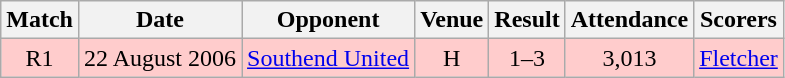<table class="wikitable" style="font-size:100%; text-align:center">
<tr>
<th>Match</th>
<th>Date</th>
<th>Opponent</th>
<th>Venue</th>
<th>Result</th>
<th>Attendance</th>
<th>Scorers</th>
</tr>
<tr style="background: #FFCCCC;">
<td>R1</td>
<td>22 August 2006</td>
<td><a href='#'>Southend United</a></td>
<td>H</td>
<td>1–3</td>
<td>3,013</td>
<td><a href='#'>Fletcher</a></td>
</tr>
</table>
